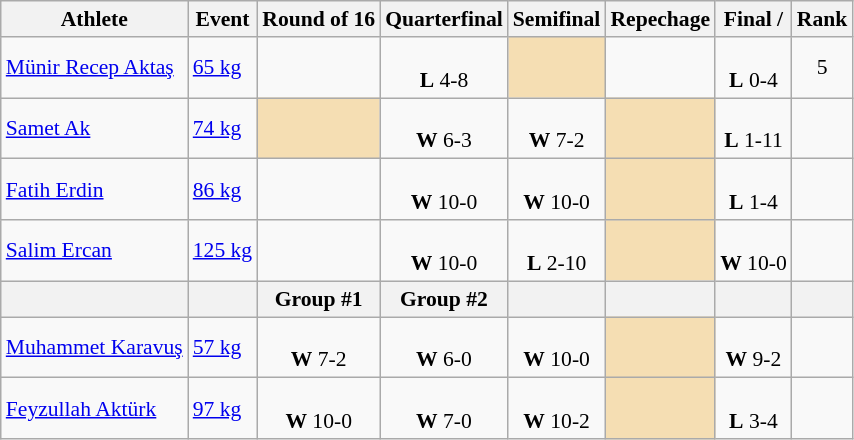<table class=wikitable style="font-size:90%; text-align:center">
<tr>
<th>Athlete</th>
<th>Event</th>
<th>Round of 16</th>
<th>Quarterfinal</th>
<th>Semifinal</th>
<th>Repechage</th>
<th>Final / </th>
<th>Rank</th>
</tr>
<tr>
<td align=left><a href='#'>Münir Recep Aktaş</a></td>
<td align=left><a href='#'>65 kg</a></td>
<td></td>
<td><br><strong>L</strong> 4-8</td>
<td bgcolor=wheat></td>
<td></td>
<td><br><strong>L</strong> 0-4</td>
<td>5</td>
</tr>
<tr>
<td align=left><a href='#'>Samet Ak</a></td>
<td align=left><a href='#'>74 kg</a></td>
<td bgcolor=wheat></td>
<td><br><strong>W</strong> 6-3</td>
<td><br><strong>W</strong> 7-2</td>
<td bgcolor=wheat></td>
<td><br><strong>L</strong> 1-11</td>
<td></td>
</tr>
<tr>
<td align=left><a href='#'>Fatih Erdin</a></td>
<td align=left><a href='#'>86 kg</a></td>
<td></td>
<td><br><strong>W</strong> 10-0</td>
<td><br><strong>W</strong> 10-0</td>
<td bgcolor=wheat></td>
<td><br><strong>L</strong> 1-4</td>
<td></td>
</tr>
<tr>
<td align=left><a href='#'>Salim Ercan</a></td>
<td align=left><a href='#'>125 kg</a></td>
<td></td>
<td><br><strong>W</strong> 10-0</td>
<td><br><strong>L</strong> 2-10</td>
<td bgcolor=wheat></td>
<td><br><strong>W</strong> 10-0</td>
<td></td>
</tr>
<tr>
<th></th>
<th></th>
<th>Group #1</th>
<th>Group #2</th>
<th></th>
<th></th>
<th></th>
<th></th>
</tr>
<tr>
<td align=left><a href='#'>Muhammet Karavuş</a></td>
<td align=left><a href='#'>57 kg</a></td>
<td><br><strong>W</strong> 7-2</td>
<td><br><strong>W</strong> 6-0</td>
<td><br><strong>W</strong> 10-0</td>
<td bgcolor=wheat></td>
<td><br><strong>W</strong> 9-2</td>
<td></td>
</tr>
<tr>
<td align=left><a href='#'>Feyzullah Aktürk</a></td>
<td align=left><a href='#'>97 kg</a></td>
<td><br><strong>W</strong> 10-0</td>
<td><br><strong>W</strong> 7-0</td>
<td><br><strong>W</strong> 10-2</td>
<td bgcolor=wheat></td>
<td><br><strong>L</strong> 3-4</td>
<td></td>
</tr>
</table>
